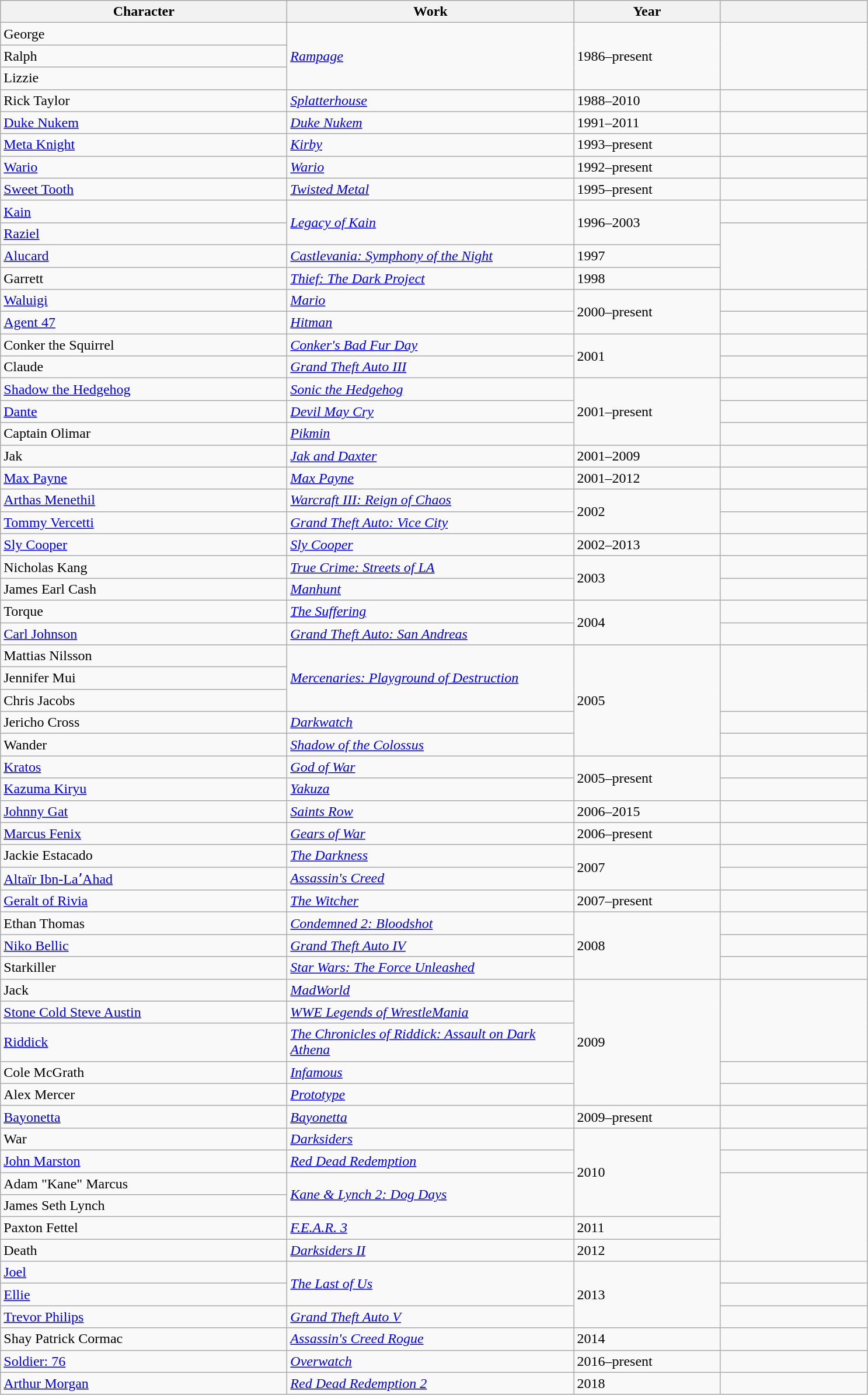<table class="wikitable sortable">
<tr>
<th style="width:20em;">Character</th>
<th style="width:20em;">Work</th>
<th style="width:10em;">Year</th>
<th style="width:10em;"></th>
</tr>
<tr style="text-align:left;">
<td>George</td>
<td rowspan="3"><em><a href='#'>Rampage</a></em></td>
<td rowspan="3">1986–present</td>
<td rowspan="3"></td>
</tr>
<tr style="text-align:left;">
<td>Ralph</td>
</tr>
<tr style="text-align:left;">
<td>Lizzie</td>
</tr>
<tr style="text-align:left;">
<td>Rick Taylor</td>
<td><em><a href='#'>Splatterhouse</a></em></td>
<td>1988–2010</td>
<td></td>
</tr>
<tr style="text-align:left;">
<td><a href='#'>Duke Nukem</a></td>
<td><em><a href='#'>Duke Nukem</a></em></td>
<td>1991–2011</td>
<td></td>
</tr>
<tr style="text-align:left;">
<td><a href='#'>Meta Knight</a></td>
<td><em><a href='#'>Kirby</a></em></td>
<td>1993–present</td>
<td></td>
</tr>
<tr style="text-align:left;">
<td><a href='#'>Wario</a></td>
<td><em><a href='#'>Wario</a></em></td>
<td>1992–present</td>
<td></td>
</tr>
<tr style="text-align:left;">
<td><a href='#'>Sweet Tooth</a></td>
<td><em><a href='#'>Twisted Metal</a></em></td>
<td>1995–present</td>
<td></td>
</tr>
<tr style="text-align:left;">
<td><a href='#'>Kain</a></td>
<td rowspan="2"><em><a href='#'>Legacy of Kain</a></em></td>
<td rowspan="2">1996–2003</td>
<td></td>
</tr>
<tr style="text-align:left;">
<td><a href='#'>Raziel</a></td>
<td rowspan="3"></td>
</tr>
<tr style="text-align:left;">
<td><a href='#'>Alucard</a></td>
<td><em><a href='#'>Castlevania: Symphony of the Night</a></em></td>
<td>1997</td>
</tr>
<tr style="text-align:left;">
<td>Garrett</td>
<td><em><a href='#'>Thief: The Dark Project</a></em></td>
<td>1998</td>
</tr>
<tr style="text-align:left;">
<td><a href='#'>Waluigi</a></td>
<td><em><a href='#'>Mario</a></em></td>
<td rowspan="2">2000–present</td>
<td></td>
</tr>
<tr style="text-align:left;">
<td><a href='#'>Agent 47</a></td>
<td><em><a href='#'>Hitman</a></em></td>
<td></td>
</tr>
<tr style="text-align:left;">
<td>Conker the Squirrel</td>
<td><em><a href='#'>Conker's Bad Fur Day</a></em></td>
<td rowspan="2">2001</td>
<td></td>
</tr>
<tr style="text-align:left;">
<td>Claude</td>
<td><em><a href='#'>Grand Theft Auto III</a></em></td>
<td></td>
</tr>
<tr style="text-align:left;">
<td><a href='#'>Shadow the Hedgehog</a></td>
<td><em><a href='#'>Sonic the Hedgehog</a></em></td>
<td rowspan="3">2001–present</td>
<td></td>
</tr>
<tr style="text-align:left;">
<td><a href='#'>Dante</a></td>
<td><em><a href='#'>Devil May Cry</a></em></td>
<td></td>
</tr>
<tr style="text-align:left;">
<td>Captain Olimar</td>
<td><em><a href='#'>Pikmin</a></em></td>
<td></td>
</tr>
<tr style="text-align:left;">
<td>Jak</td>
<td><em><a href='#'>Jak and Daxter</a></em></td>
<td>2001–2009</td>
<td></td>
</tr>
<tr style="text-align:left;">
<td><a href='#'>Max Payne</a></td>
<td><em><a href='#'>Max Payne</a></em></td>
<td>2001–2012</td>
<td></td>
</tr>
<tr style="text-align:left;">
<td><a href='#'>Arthas Menethil</a></td>
<td><em><a href='#'>Warcraft III: Reign of Chaos</a></em></td>
<td rowspan="2">2002</td>
<td></td>
</tr>
<tr style="text-align:left;">
<td><a href='#'>Tommy Vercetti</a></td>
<td><em><a href='#'>Grand Theft Auto: Vice City</a></em></td>
<td></td>
</tr>
<tr style="text-align:left;">
<td><a href='#'>Sly Cooper</a></td>
<td><em><a href='#'>Sly Cooper</a></em></td>
<td>2002–2013</td>
<td></td>
</tr>
<tr style="text-align:left;">
<td>Nicholas Kang</td>
<td><em><a href='#'>True Crime: Streets of LA</a></em></td>
<td rowspan="2">2003</td>
<td></td>
</tr>
<tr style="text-align:left;">
<td>James Earl Cash</td>
<td><em><a href='#'>Manhunt</a></em></td>
<td></td>
</tr>
<tr style="text-align:left;">
<td>Torque</td>
<td><em><a href='#'>The Suffering</a></em></td>
<td rowspan="2">2004</td>
<td></td>
</tr>
<tr style="text-align:left;">
<td><a href='#'>Carl Johnson</a></td>
<td><em><a href='#'>Grand Theft Auto: San Andreas</a></em></td>
<td></td>
</tr>
<tr style="text-align:left;">
<td>Mattias Nilsson</td>
<td rowspan="3"><em><a href='#'>Mercenaries: Playground of Destruction</a></em></td>
<td rowspan="5">2005</td>
<td rowspan="3"></td>
</tr>
<tr style="text-align:left;">
<td>Jennifer Mui</td>
</tr>
<tr style="text-align:left;">
<td>Chris Jacobs</td>
</tr>
<tr style="text-align:left;">
<td>Jericho Cross</td>
<td><em><a href='#'>Darkwatch</a></em></td>
<td></td>
</tr>
<tr style="text-align:left;">
<td>Wander</td>
<td><em><a href='#'>Shadow of the Colossus</a></em></td>
<td></td>
</tr>
<tr style="text-align:left;">
<td><a href='#'>Kratos</a></td>
<td><em><a href='#'>God of War</a></em></td>
<td rowspan="2">2005–present</td>
<td></td>
</tr>
<tr style="text-align:left;">
<td><a href='#'>Kazuma Kiryu</a></td>
<td><em><a href='#'>Yakuza</a></em></td>
<td></td>
</tr>
<tr style="text-align:left;">
<td><a href='#'>Johnny Gat</a></td>
<td><em><a href='#'>Saints Row</a></em></td>
<td>2006–2015</td>
<td></td>
</tr>
<tr style="text-align:left;">
<td><a href='#'>Marcus Fenix</a></td>
<td><em><a href='#'>Gears of War</a></em></td>
<td>2006–present</td>
<td></td>
</tr>
<tr style="text-align:left;">
<td>Jackie Estacado</td>
<td><em><a href='#'>The Darkness</a></em></td>
<td rowspan="2">2007</td>
<td></td>
</tr>
<tr style="text-align:left;">
<td><a href='#'>Altaïr Ibn-LaʼAhad</a></td>
<td><em><a href='#'>Assassin's Creed</a></em></td>
<td></td>
</tr>
<tr style="text-align:left;">
<td><a href='#'>Geralt of Rivia</a></td>
<td><em><a href='#'>The Witcher</a></em></td>
<td>2007–present</td>
<td></td>
</tr>
<tr style="text-align:left;">
<td>Ethan Thomas</td>
<td><em><a href='#'>Condemned 2: Bloodshot</a></em></td>
<td rowspan="3">2008</td>
<td></td>
</tr>
<tr style="text-align:left;">
<td><a href='#'>Niko Bellic</a></td>
<td><em><a href='#'>Grand Theft Auto IV</a></em></td>
<td></td>
</tr>
<tr style="text-align:left;">
<td>Starkiller</td>
<td><em><a href='#'>Star Wars: The Force Unleashed</a></em></td>
<td></td>
</tr>
<tr style="text-align:left;">
<td>Jack</td>
<td><em><a href='#'>MadWorld</a></em></td>
<td rowspan="5">2009</td>
<td rowspan="3"></td>
</tr>
<tr style="text-align:left;">
<td><a href='#'>Stone Cold Steve Austin</a></td>
<td><em><a href='#'>WWE Legends of WrestleMania</a></em></td>
</tr>
<tr style="text-align:left;">
<td><a href='#'>Riddick</a></td>
<td><em><a href='#'>The Chronicles of Riddick: Assault on Dark Athena</a></em></td>
</tr>
<tr style="text-align:left;">
<td>Cole McGrath</td>
<td><em><a href='#'>Infamous</a></em></td>
<td></td>
</tr>
<tr style="text-align:left;">
<td>Alex Mercer</td>
<td><em><a href='#'>Prototype</a></em></td>
<td></td>
</tr>
<tr style="text-align:left;">
<td><a href='#'>Bayonetta</a></td>
<td><em><a href='#'>Bayonetta</a></em></td>
<td>2009–present</td>
<td></td>
</tr>
<tr style="text-align:left;">
<td>War</td>
<td><em><a href='#'>Darksiders</a></em></td>
<td rowspan="4">2010</td>
<td></td>
</tr>
<tr style="text-align:left;">
<td><a href='#'>John Marston</a></td>
<td><em><a href='#'>Red Dead Redemption</a></em></td>
<td></td>
</tr>
<tr style="text-align:left;">
<td>Adam "Kane" Marcus</td>
<td rowspan="2"><em><a href='#'>Kane & Lynch 2: Dog Days</a></em></td>
<td rowspan="4"></td>
</tr>
<tr style="text-align:left;">
<td>James Seth Lynch</td>
</tr>
<tr style="text-align:left;">
<td>Paxton Fettel</td>
<td><em><a href='#'>F.E.A.R. 3</a></em></td>
<td>2011</td>
</tr>
<tr style="text-align:left;">
<td>Death</td>
<td><em><a href='#'>Darksiders II</a></em></td>
<td>2012</td>
</tr>
<tr style="text-align:left;">
<td><a href='#'>Joel</a></td>
<td rowspan="2"><em><a href='#'>The Last of Us</a></em></td>
<td rowspan="3">2013</td>
<td></td>
</tr>
<tr style="text-align:left;">
<td><a href='#'>Ellie</a></td>
<td></td>
</tr>
<tr style="text-align:left;">
<td><a href='#'>Trevor Philips</a></td>
<td><em><a href='#'>Grand Theft Auto V</a></em></td>
<td></td>
</tr>
<tr style="text-align:left;">
<td>Shay Patrick Cormac</td>
<td><em><a href='#'>Assassin's Creed Rogue</a></em></td>
<td>2014</td>
<td></td>
</tr>
<tr style="text-align:left;">
<td><a href='#'>Soldier: 76</a></td>
<td><em><a href='#'>Overwatch</a></em></td>
<td>2016–present</td>
<td></td>
</tr>
<tr style="text-align:left;">
<td><a href='#'>Arthur Morgan</a></td>
<td><em><a href='#'>Red Dead Redemption 2</a></em></td>
<td>2018</td>
<td></td>
</tr>
</table>
